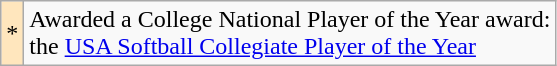<table class="wikitable">
<tr>
<td style="background:#ffe6bd;">*</td>
<td>Awarded a College National Player of the Year award: <br>the <a href='#'>USA Softball Collegiate Player of the Year</a></td>
</tr>
</table>
